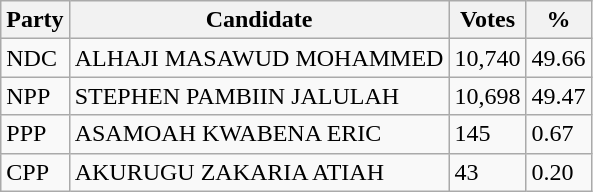<table class="wikitable">
<tr>
<th><strong>Party</strong></th>
<th><strong>Candidate</strong></th>
<th><strong>Votes</strong></th>
<th><strong>%</strong></th>
</tr>
<tr>
<td>NDC</td>
<td>ALHAJI MASAWUD MOHAMMED</td>
<td>10,740</td>
<td>49.66</td>
</tr>
<tr>
<td>NPP</td>
<td>STEPHEN PAMBIIN JALULAH</td>
<td>10,698</td>
<td>49.47</td>
</tr>
<tr>
<td>PPP</td>
<td>ASAMOAH KWABENA ERIC</td>
<td>145</td>
<td>0.67</td>
</tr>
<tr>
<td>CPP</td>
<td>AKURUGU ZAKARIA ATIAH</td>
<td>43</td>
<td>0.20</td>
</tr>
</table>
